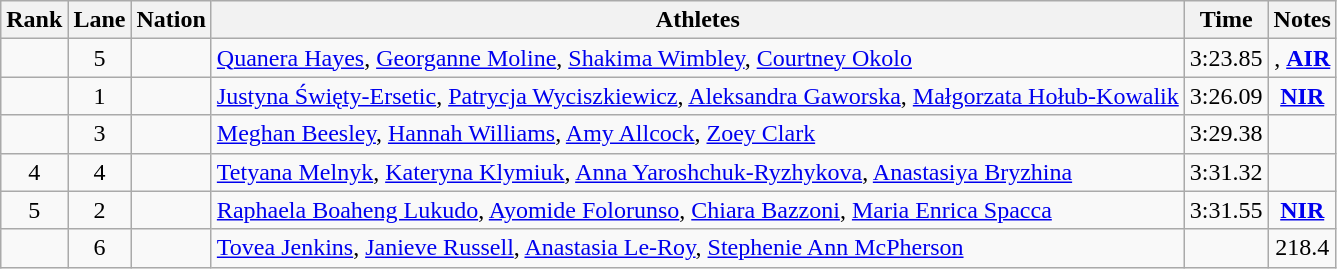<table class="wikitable sortable" style="text-align:center">
<tr>
<th>Rank</th>
<th>Lane</th>
<th>Nation</th>
<th>Athletes</th>
<th>Time</th>
<th>Notes</th>
</tr>
<tr>
<td></td>
<td>5</td>
<td align=left></td>
<td align=left><a href='#'>Quanera Hayes</a>, <a href='#'>Georganne Moline</a>, <a href='#'>Shakima Wimbley</a>, <a href='#'>Courtney Okolo</a></td>
<td>3:23.85</td>
<td><strong></strong>, <strong><a href='#'>AIR</a></strong></td>
</tr>
<tr>
<td></td>
<td>1</td>
<td align=left></td>
<td align=left><a href='#'>Justyna Święty-Ersetic</a>, <a href='#'>Patrycja Wyciszkiewicz</a>, <a href='#'>Aleksandra Gaworska</a>, <a href='#'>Małgorzata Hołub-Kowalik</a></td>
<td>3:26.09</td>
<td><strong><a href='#'>NIR</a></strong></td>
</tr>
<tr>
<td></td>
<td>3</td>
<td align=left></td>
<td align=left><a href='#'>Meghan Beesley</a>, <a href='#'>Hannah Williams</a>, <a href='#'>Amy Allcock</a>, <a href='#'>Zoey Clark</a></td>
<td>3:29.38</td>
<td></td>
</tr>
<tr>
<td>4</td>
<td>4</td>
<td align=left></td>
<td align=left><a href='#'>Tetyana Melnyk</a>, <a href='#'>Kateryna Klymiuk</a>, <a href='#'>Anna Yaroshchuk-Ryzhykova</a>, <a href='#'>Anastasiya Bryzhina</a></td>
<td>3:31.32</td>
<td></td>
</tr>
<tr>
<td>5</td>
<td>2</td>
<td align=left></td>
<td align=left><a href='#'>Raphaela Boaheng Lukudo</a>, <a href='#'>Ayomide Folorunso</a>, <a href='#'>Chiara Bazzoni</a>, <a href='#'>Maria Enrica Spacca</a></td>
<td>3:31.55</td>
<td><strong><a href='#'>NIR</a></strong></td>
</tr>
<tr>
<td></td>
<td>6</td>
<td align=left></td>
<td align=left><a href='#'>Tovea Jenkins</a>, <a href='#'>Janieve Russell</a>, <a href='#'>Anastasia Le-Roy</a>, <a href='#'>Stephenie Ann McPherson</a></td>
<td></td>
<td>218.4</td>
</tr>
</table>
